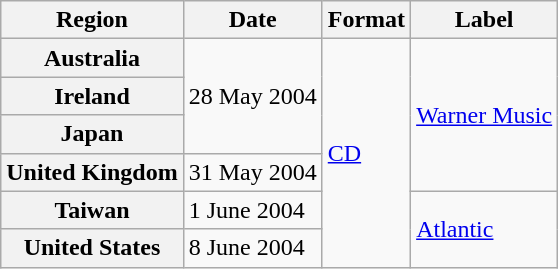<table class="wikitable plainrowheaders">
<tr>
<th scope="col">Region</th>
<th scope="col">Date</th>
<th scope="col">Format</th>
<th scope="col">Label</th>
</tr>
<tr>
<th scope="row">Australia</th>
<td rowspan="3">28 May 2004</td>
<td rowspan="6"><a href='#'>CD</a></td>
<td rowspan="4"><a href='#'>Warner Music</a></td>
</tr>
<tr>
<th scope="row">Ireland</th>
</tr>
<tr>
<th scope="row">Japan</th>
</tr>
<tr>
<th scope="row">United Kingdom</th>
<td>31 May 2004</td>
</tr>
<tr>
<th scope="row">Taiwan</th>
<td>1 June 2004</td>
<td rowspan="2"><a href='#'>Atlantic</a></td>
</tr>
<tr>
<th scope="row">United States</th>
<td>8 June 2004</td>
</tr>
</table>
